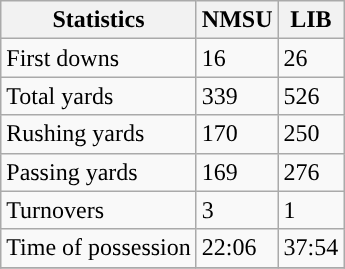<table class="wikitable" style="float: left;">
<tr>
<th>Statistics</th>
<th>NMSU</th>
<th>LIB</th>
</tr>
<tr>
<td>First downs</td>
<td>16</td>
<td>26</td>
</tr>
<tr>
<td>Total yards</td>
<td>339</td>
<td>526</td>
</tr>
<tr>
<td>Rushing yards</td>
<td>170</td>
<td>250</td>
</tr>
<tr>
<td>Passing yards</td>
<td>169</td>
<td>276</td>
</tr>
<tr>
<td>Turnovers</td>
<td>3</td>
<td>1</td>
</tr>
<tr>
<td>Time of possession</td>
<td>22:06</td>
<td>37:54</td>
</tr>
<tr>
</tr>
</table>
